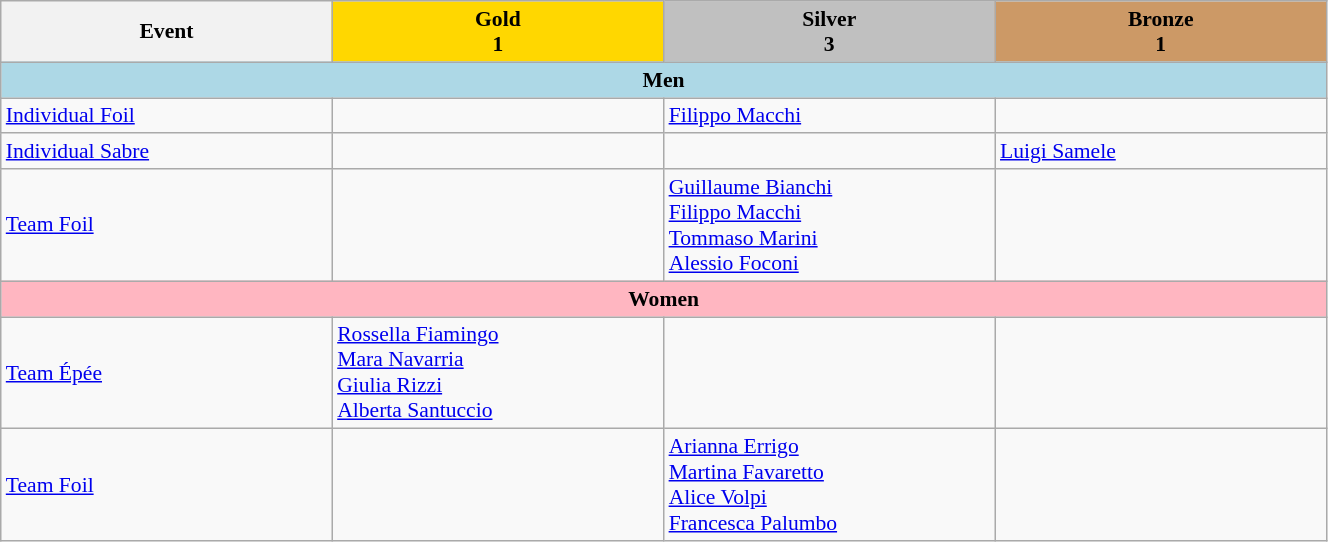<table class="wikitable" width=70% style="font-size:90%; text-align:left;">
<tr>
<th width=25%>Event</th>
<th width=25% style="background-color:gold">Gold<br>1</th>
<th width=25% style="background-color:silver">Silver<br>3</th>
<th width=25% style="background-color:#cc9966">Bronze<br>1</th>
</tr>
<tr>
<td colspan=4 align=center bgcolor=lightblue><strong>Men</strong></td>
</tr>
<tr>
<td><a href='#'>Individual Foil</a></td>
<td></td>
<td><a href='#'>Filippo Macchi</a></td>
<td></td>
</tr>
<tr>
<td><a href='#'>Individual Sabre</a></td>
<td></td>
<td></td>
<td><a href='#'>Luigi Samele</a></td>
</tr>
<tr>
<td><a href='#'>Team Foil</a></td>
<td></td>
<td><a href='#'>Guillaume Bianchi</a><br><a href='#'>Filippo Macchi</a><br><a href='#'>Tommaso Marini</a><br><a href='#'>Alessio Foconi</a></td>
<td></td>
</tr>
<tr>
<td colspan=4 align=center bgcolor=lightpink><strong>Women</strong></td>
</tr>
<tr>
<td><a href='#'>Team Épée</a></td>
<td><a href='#'>Rossella Fiamingo</a><br><a href='#'>Mara Navarria</a><br><a href='#'>Giulia Rizzi</a><br><a href='#'>Alberta Santuccio</a></td>
<td></td>
<td></td>
</tr>
<tr>
<td><a href='#'>Team Foil</a></td>
<td></td>
<td><a href='#'>Arianna Errigo</a><br><a href='#'>Martina Favaretto</a><br><a href='#'>Alice Volpi</a><br><a href='#'>Francesca Palumbo</a></td>
<td></td>
</tr>
</table>
